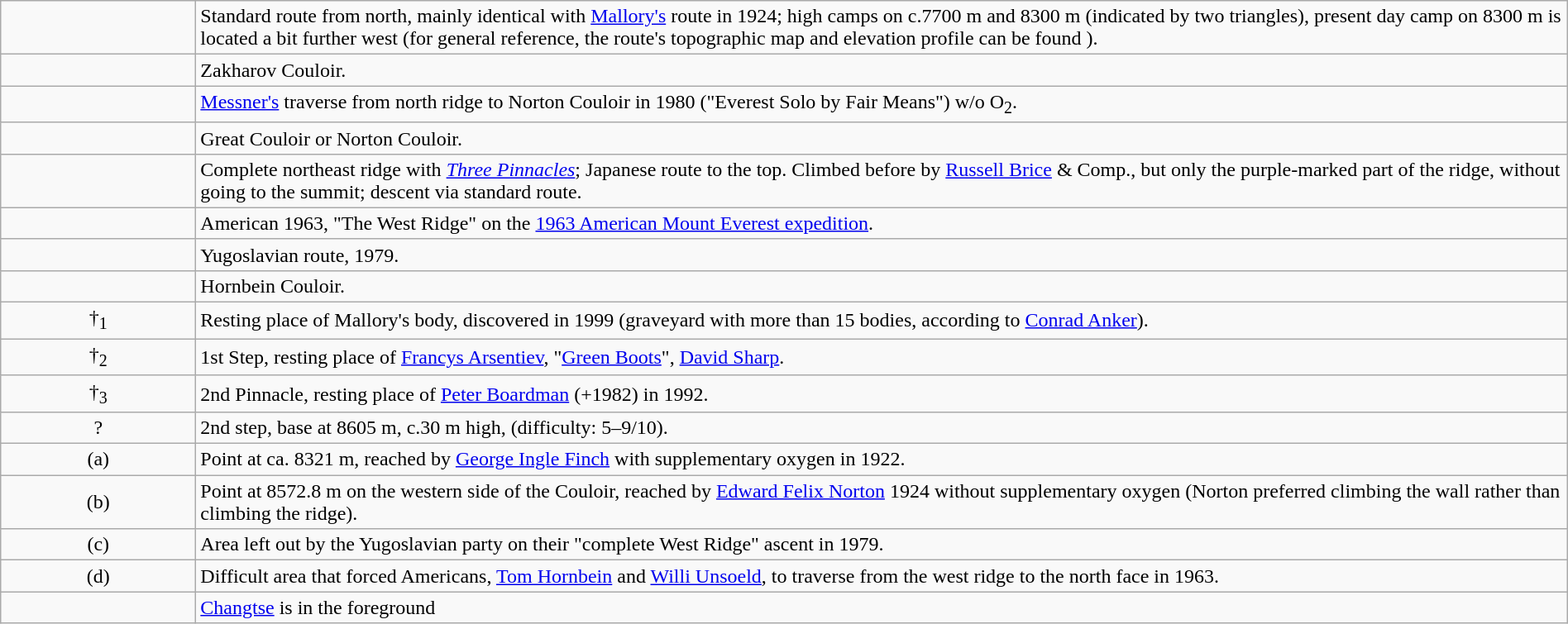<table class="wikitable" width="100%">
<tr>
<td width="150" align="center"></td>
<td>Standard route from north, mainly identical with <a href='#'>Mallory's</a> route in 1924; high camps on c.7700 m and 8300 m (indicated by two triangles), present day camp on 8300 m is located a bit further west (for general reference, the route's topographic map and elevation profile can be found ).</td>
</tr>
<tr>
<td align="center"></td>
<td>Zakharov Couloir.</td>
</tr>
<tr>
<td align="center"></td>
<td><a href='#'>Messner's</a> traverse from north ridge to Norton Couloir in 1980 ("Everest Solo by Fair Means") w/o O<sub>2</sub>.</td>
</tr>
<tr>
<td align="center"></td>
<td>Great Couloir or Norton Couloir.</td>
</tr>
<tr>
<td align="center"></td>
<td>Complete northeast ridge with <em><a href='#'>Three Pinnacles</a></em>; Japanese route to the top. Climbed before by <a href='#'>Russell Brice</a> & Comp., but only the purple-marked part of the ridge, without going to the summit; descent via standard route.</td>
</tr>
<tr>
<td align="center"></td>
<td>American 1963, "The West Ridge" on the <a href='#'>1963 American Mount Everest expedition</a>.</td>
</tr>
<tr>
<td align="center"></td>
<td>Yugoslavian route, 1979.</td>
</tr>
<tr>
<td align="center"></td>
<td>Hornbein Couloir.</td>
</tr>
<tr>
<td align="center">†<sub>1</sub></td>
<td>Resting place of Mallory's body, discovered in 1999 (graveyard with more than 15 bodies, according to <a href='#'>Conrad Anker</a>).</td>
</tr>
<tr>
<td align="center">†<sub>2</sub></td>
<td>1st Step, resting place of <a href='#'>Francys Arsentiev</a>, "<a href='#'>Green Boots</a>", <a href='#'>David Sharp</a>.</td>
</tr>
<tr>
<td align="center">†<sub>3</sub></td>
<td>2nd Pinnacle, resting place of <a href='#'>Peter Boardman</a> (+1982) in 1992.</td>
</tr>
<tr>
<td align="center">?</td>
<td>2nd step, base at 8605 m, c.30 m high, (difficulty: 5–9/10).</td>
</tr>
<tr>
<td align="center">(a)</td>
<td>Point at ca. 8321 m, reached by <a href='#'>George Ingle Finch</a> with supplementary oxygen in 1922.</td>
</tr>
<tr>
<td align="center">(b)</td>
<td>Point at 8572.8  m on the western side of the Couloir, reached by <a href='#'>Edward Felix Norton</a> 1924 without supplementary oxygen (Norton preferred climbing the wall rather than climbing the ridge).</td>
</tr>
<tr>
<td align="center">(c)</td>
<td>Area left out by the Yugoslavian party on their "complete West Ridge" ascent in 1979.</td>
</tr>
<tr>
<td align="center">(d)</td>
<td>Difficult area that forced Americans, <a href='#'>Tom Hornbein</a> and <a href='#'>Willi Unsoeld</a>, to traverse from the west ridge to the north face in 1963.</td>
</tr>
<tr>
<td align="center"></td>
<td><a href='#'>Changtse</a> is in the foreground</td>
</tr>
</table>
